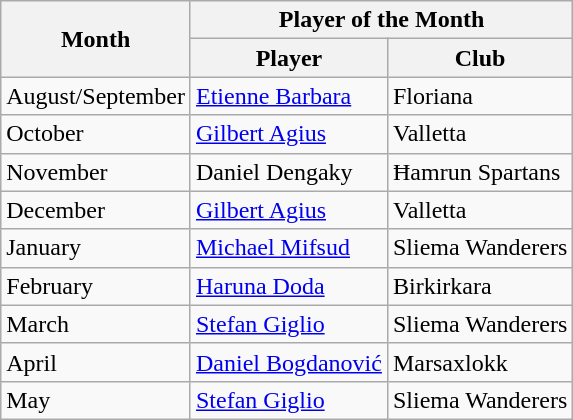<table class="wikitable">
<tr>
<th rowspan="2">Month</th>
<th colspan="2">Player of the Month</th>
</tr>
<tr>
<th>Player</th>
<th>Club</th>
</tr>
<tr>
<td>August/September</td>
<td> <a href='#'>Etienne Barbara</a></td>
<td>Floriana</td>
</tr>
<tr>
<td>October</td>
<td> <a href='#'>Gilbert Agius</a></td>
<td>Valletta</td>
</tr>
<tr>
<td>November</td>
<td> Daniel Dengaky</td>
<td>Ħamrun Spartans</td>
</tr>
<tr>
<td>December</td>
<td> <a href='#'>Gilbert Agius</a></td>
<td>Valletta</td>
</tr>
<tr>
<td>January</td>
<td> <a href='#'>Michael Mifsud</a></td>
<td>Sliema Wanderers</td>
</tr>
<tr>
<td>February</td>
<td> <a href='#'>Haruna Doda</a></td>
<td>Birkirkara</td>
</tr>
<tr>
<td>March</td>
<td> <a href='#'>Stefan Giglio</a></td>
<td>Sliema Wanderers</td>
</tr>
<tr>
<td>April</td>
<td> <a href='#'>Daniel Bogdanović</a></td>
<td>Marsaxlokk</td>
</tr>
<tr>
<td>May</td>
<td> <a href='#'>Stefan Giglio</a></td>
<td>Sliema Wanderers</td>
</tr>
</table>
